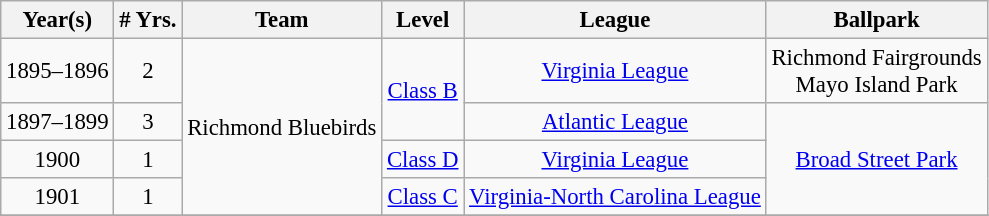<table class="wikitable" style="text-align:center; font-size: 95%;">
<tr>
<th>Year(s)</th>
<th># Yrs.</th>
<th>Team</th>
<th>Level</th>
<th>League</th>
<th>Ballpark</th>
</tr>
<tr>
<td>1895–1896</td>
<td>2</td>
<td rowspan=4>Richmond Bluebirds</td>
<td rowspan=2><a href='#'>Class B</a></td>
<td><a href='#'>Virginia League</a></td>
<td>Richmond Fairgrounds<br>Mayo Island Park</td>
</tr>
<tr>
<td>1897–1899</td>
<td>3</td>
<td><a href='#'>Atlantic League</a></td>
<td Rowspan=3><a href='#'>Broad Street Park</a></td>
</tr>
<tr>
<td>1900</td>
<td>1</td>
<td><a href='#'>Class D</a></td>
<td><a href='#'>Virginia League</a></td>
</tr>
<tr>
<td>1901</td>
<td>1</td>
<td><a href='#'>Class C</a></td>
<td><a href='#'>Virginia-North Carolina League</a></td>
</tr>
<tr>
</tr>
</table>
